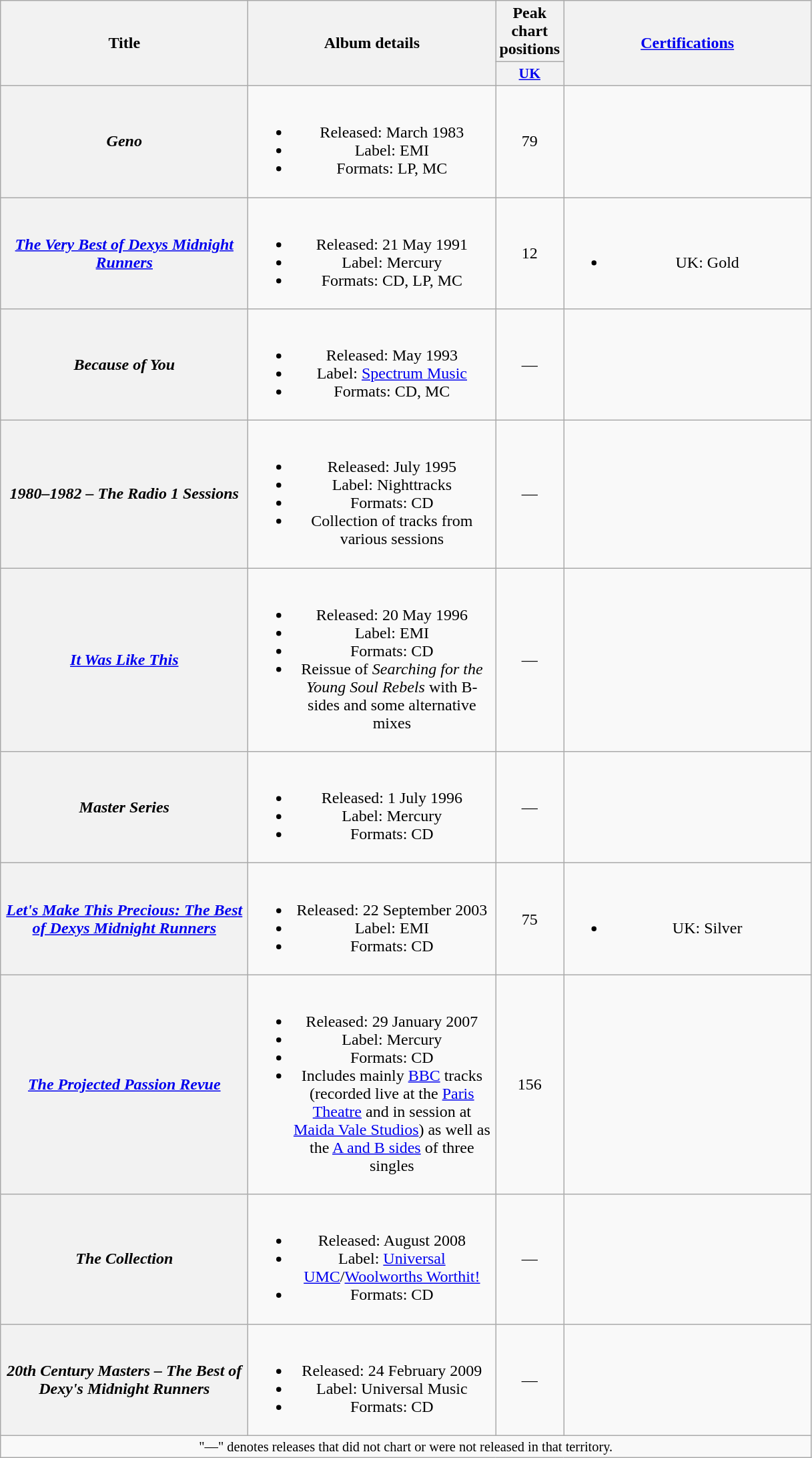<table class="wikitable plainrowheaders" style="text-align:center;">
<tr>
<th rowspan="2" scope="col" style="width:15em;">Title</th>
<th rowspan="2" scope="col" style="width:15em;">Album details</th>
<th>Peak chart positions</th>
<th rowspan="2" scope="col" style="width:15em;"><a href='#'>Certifications</a></th>
</tr>
<tr>
<th scope="col" style="width:3em;font-size:90%;"><a href='#'>UK</a><br></th>
</tr>
<tr>
<th scope="row"><em>Geno</em></th>
<td><br><ul><li>Released: March 1983</li><li>Label: EMI</li><li>Formats: LP, MC</li></ul></td>
<td>79</td>
<td></td>
</tr>
<tr>
<th scope="row"><em><a href='#'>The Very Best of Dexys Midnight Runners</a></em></th>
<td><br><ul><li>Released: 21 May 1991</li><li>Label: Mercury</li><li>Formats: CD, LP, MC</li></ul></td>
<td>12</td>
<td><br><ul><li>UK: Gold</li></ul></td>
</tr>
<tr>
<th scope="row"><em>Because of You</em></th>
<td><br><ul><li>Released: May 1993</li><li>Label: <a href='#'>Spectrum Music</a></li><li>Formats: CD, MC</li></ul></td>
<td>—</td>
<td></td>
</tr>
<tr>
<th scope="row"><em>1980–1982 – The Radio 1 Sessions</em></th>
<td><br><ul><li>Released: July 1995</li><li>Label: Nighttracks</li><li>Formats: CD</li><li>Collection of tracks from various sessions</li></ul></td>
<td>—</td>
<td></td>
</tr>
<tr>
<th scope="row"><em><a href='#'>It Was Like This</a></em></th>
<td><br><ul><li>Released: 20 May 1996</li><li>Label: EMI</li><li>Formats: CD</li><li>Reissue of <em>Searching for the Young Soul Rebels</em> with B-sides and some alternative mixes</li></ul></td>
<td>—</td>
<td></td>
</tr>
<tr>
<th scope="row"><em>Master Series</em></th>
<td><br><ul><li>Released: 1 July 1996</li><li>Label: Mercury</li><li>Formats: CD</li></ul></td>
<td>—</td>
<td></td>
</tr>
<tr>
<th scope="row"><em><a href='#'>Let's Make This Precious: The Best of Dexys Midnight Runners</a></em></th>
<td><br><ul><li>Released: 22 September 2003</li><li>Label: EMI</li><li>Formats: CD</li></ul></td>
<td>75</td>
<td><br><ul><li>UK: Silver</li></ul></td>
</tr>
<tr>
<th scope="row"><em><a href='#'>The Projected Passion Revue</a></em></th>
<td><br><ul><li>Released: 29 January 2007</li><li>Label: Mercury</li><li>Formats: CD</li><li>Includes mainly <a href='#'>BBC</a> tracks (recorded live at the <a href='#'>Paris Theatre</a> and in session at <a href='#'>Maida Vale Studios</a>) as well as the <a href='#'>A and B sides</a> of three singles</li></ul></td>
<td>156</td>
<td></td>
</tr>
<tr>
<th scope="row"><em>The Collection</em></th>
<td><br><ul><li>Released: August 2008</li><li>Label: <a href='#'>Universal UMC</a>/<a href='#'>Woolworths Worthit!</a></li><li>Formats: CD</li></ul></td>
<td>—</td>
<td></td>
</tr>
<tr>
<th scope="row"><em>20th Century Masters – The Best of Dexy's Midnight Runners</em></th>
<td><br><ul><li>Released: 24 February 2009</li><li>Label: Universal Music</li><li>Formats: CD</li></ul></td>
<td>—</td>
<td></td>
</tr>
<tr>
<td colspan="4" style="font-size:85%">"—" denotes releases that did not chart or were not released in that territory.</td>
</tr>
</table>
